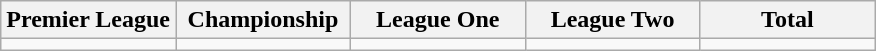<table class="wikitable">
<tr>
<th width="20%">Premier League</th>
<th width="20%">Championship</th>
<th width="20%">League One</th>
<th width="20%">League Two</th>
<th width="20%">Total</th>
</tr>
<tr>
<td></td>
<td></td>
<td></td>
<td></td>
<td></td>
</tr>
</table>
